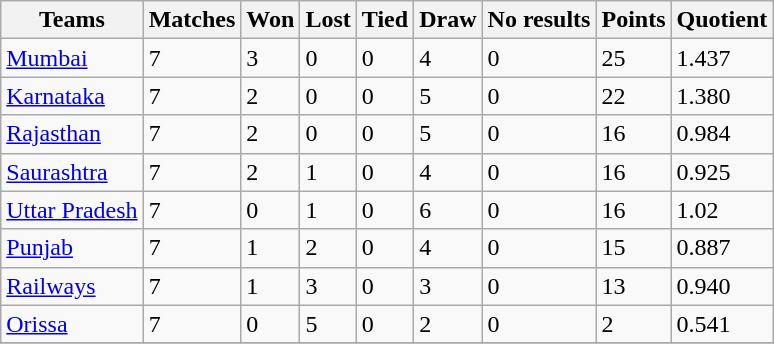<table class="wikitable sortable">
<tr>
<th>Teams</th>
<th>Matches</th>
<th>Won</th>
<th>Lost</th>
<th>Tied</th>
<th>Draw</th>
<th>No results</th>
<th>Points</th>
<th>Quotient</th>
</tr>
<tr -bgcolor="#ccffcc">
<td><a href='#'>Mumbai</a></td>
<td>7</td>
<td>3</td>
<td>0</td>
<td>0</td>
<td>4</td>
<td>0</td>
<td>25</td>
<td>1.437</td>
</tr>
<tr -bgcolor="#ccffcc">
<td><a href='#'>Karnataka</a></td>
<td>7</td>
<td>2</td>
<td>0</td>
<td>0</td>
<td>5</td>
<td>0</td>
<td>22</td>
<td>1.380</td>
</tr>
<tr -bgcolor="#ccffcc">
<td><a href='#'>Rajasthan</a></td>
<td>7</td>
<td>2</td>
<td>0</td>
<td>0</td>
<td>5</td>
<td>0</td>
<td>16</td>
<td>0.984</td>
</tr>
<tr>
<td><a href='#'>Saurashtra</a></td>
<td>7</td>
<td>2</td>
<td>1</td>
<td>0</td>
<td>4</td>
<td>0</td>
<td>16</td>
<td>0.925</td>
</tr>
<tr>
<td><a href='#'>Uttar Pradesh</a></td>
<td>7</td>
<td>0</td>
<td>1</td>
<td>0</td>
<td>6</td>
<td>0</td>
<td>16</td>
<td>1.02</td>
</tr>
<tr>
<td><a href='#'>Punjab</a></td>
<td>7</td>
<td>1</td>
<td>2</td>
<td>0</td>
<td>4</td>
<td>0</td>
<td>15</td>
<td>0.887</td>
</tr>
<tr>
<td><a href='#'>Railways</a></td>
<td>7</td>
<td>1</td>
<td>3</td>
<td>0</td>
<td>3</td>
<td>0</td>
<td>13</td>
<td>0.940</td>
</tr>
<tr -bgcolor="#FFCCCC">
<td><a href='#'>Orissa</a></td>
<td>7</td>
<td>0</td>
<td>5</td>
<td>0</td>
<td>2</td>
<td>0</td>
<td>2</td>
<td>0.541</td>
</tr>
<tr>
</tr>
</table>
